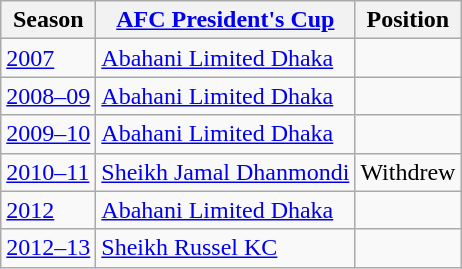<table class="wikitable sortable">
<tr>
<th>Season</th>
<th><a href='#'>AFC President's Cup</a></th>
<th>Position</th>
</tr>
<tr>
<td><a href='#'>2007</a></td>
<td><a href='#'>Abahani Limited Dhaka</a></td>
<td></td>
</tr>
<tr>
<td><a href='#'>2008–09</a></td>
<td><a href='#'>Abahani Limited Dhaka</a></td>
<td></td>
</tr>
<tr>
<td><a href='#'>2009–10</a></td>
<td><a href='#'>Abahani Limited Dhaka</a></td>
<td></td>
</tr>
<tr>
<td><a href='#'>2010–11</a></td>
<td><a href='#'>Sheikh Jamal Dhanmondi</a></td>
<td>Withdrew</td>
</tr>
<tr>
<td><a href='#'>2012</a></td>
<td><a href='#'>Abahani Limited Dhaka</a></td>
<td></td>
</tr>
<tr>
<td><a href='#'>2012–13</a></td>
<td><a href='#'>Sheikh Russel KC</a></td>
<td></td>
</tr>
</table>
